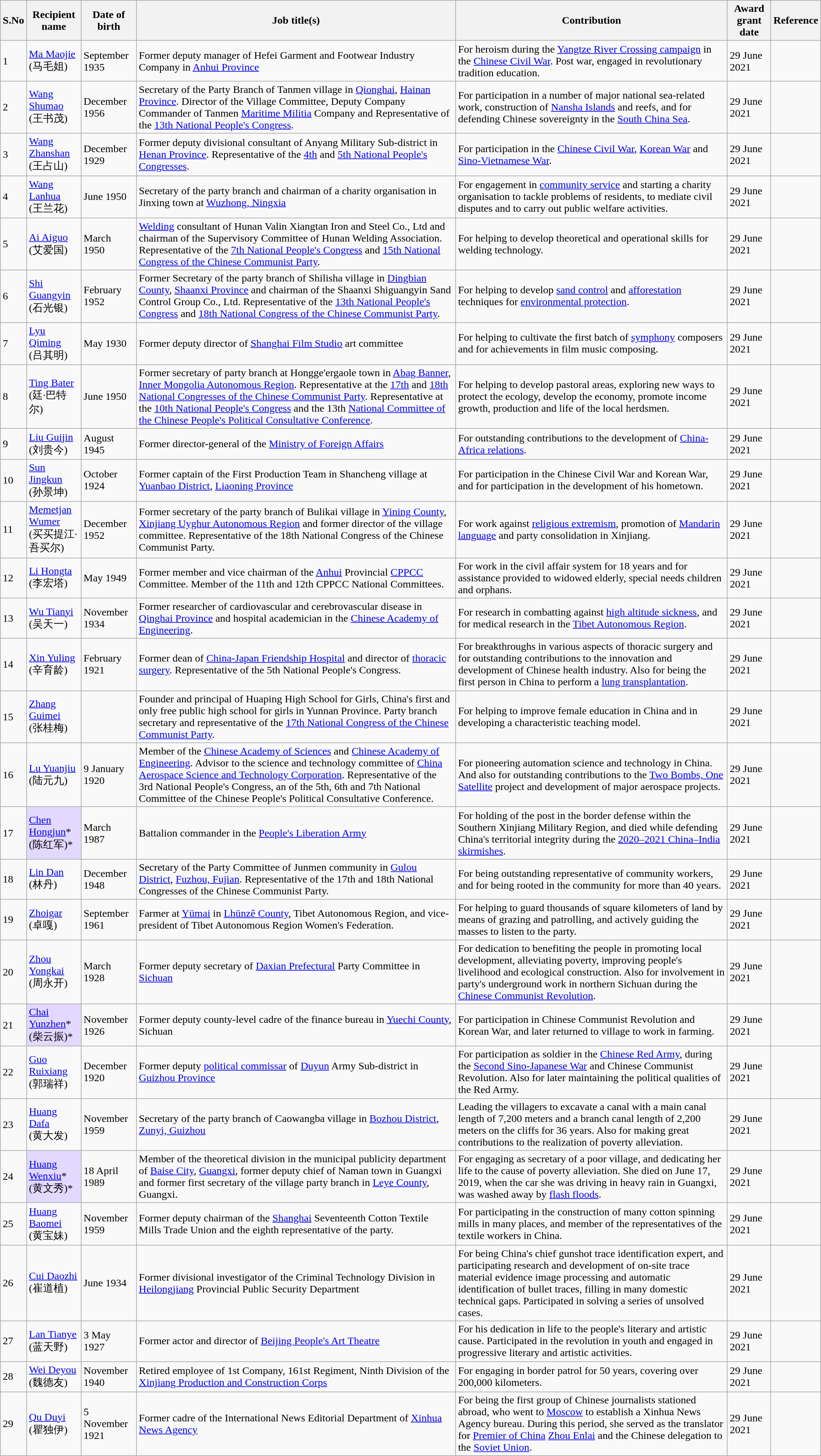<table class="wikitable">
<tr>
<th>S.No</th>
<th>Recipient name</th>
<th>Date of birth</th>
<th>Job title(s)</th>
<th>Contribution</th>
<th>Award grant date</th>
<th>Reference</th>
</tr>
<tr>
<td>1</td>
<td><a href='#'>Ma Maojie</a><br>(马毛姐)</td>
<td>September 1935</td>
<td>Former deputy manager of Hefei Garment and Footwear Industry Company in <a href='#'>Anhui Province</a></td>
<td>For heroism during the <a href='#'>Yangtze River Crossing campaign</a> in the <a href='#'>Chinese Civil War</a>. Post war, engaged in revolutionary tradition education.</td>
<td>29 June 2021</td>
<td></td>
</tr>
<tr>
<td>2</td>
<td><a href='#'>Wang Shumao</a><br>(王书茂)</td>
<td>December 1956</td>
<td>Secretary of the Party Branch of Tanmen village in <a href='#'>Qionghai</a>, <a href='#'>Hainan Province</a>. Director of the Village Committee, Deputy Company Commander of Tanmen <a href='#'>Maritime Militia</a> Company and Representative of the <a href='#'>13th National People's Congress</a>.</td>
<td>For participation in a number of major national sea-related work, construction of <a href='#'>Nansha Islands</a> and reefs, and for defending Chinese sovereignty in the <a href='#'>South China Sea</a>.</td>
<td>29 June 2021</td>
<td></td>
</tr>
<tr>
<td>3</td>
<td><a href='#'>Wang Zhanshan</a><br>(王占山)</td>
<td>December 1929</td>
<td>Former deputy divisional consultant of Anyang Military Sub-district in <a href='#'>Henan Province</a>. Representative of the <a href='#'>4th</a> and <a href='#'>5th National People's Congresses</a>.</td>
<td>For participation in the <a href='#'>Chinese Civil War</a>, <a href='#'>Korean War</a> and <a href='#'>Sino-Vietnamese War</a>.</td>
<td>29 June 2021</td>
<td></td>
</tr>
<tr>
<td>4</td>
<td><a href='#'>Wang Lanhua</a><br>(王兰花)</td>
<td>June 1950</td>
<td>Secretary of the party branch and chairman of a charity organisation in Jinxing town at <a href='#'>Wuzhong, Ningxia</a></td>
<td>For engagement in <a href='#'>community service</a> and starting a charity organisation to tackle problems of residents, to mediate civil disputes and to carry out public welfare activities.</td>
<td>29 June 2021</td>
<td></td>
</tr>
<tr>
<td>5</td>
<td><a href='#'>Ai Aiguo</a><br>(艾爱国)</td>
<td>March 1950</td>
<td><a href='#'>Welding</a> consultant of Hunan Valin Xiangtan Iron and Steel Co., Ltd and chairman of the Supervisory Committee of Hunan Welding Association. Representative of the <a href='#'>7th National People's Congress</a> and <a href='#'>15th National Congress of the Chinese Communist Party</a>.</td>
<td>For helping to develop theoretical and operational skills for welding technology.</td>
<td>29 June 2021</td>
<td></td>
</tr>
<tr>
<td>6</td>
<td><a href='#'>Shi Guangyin</a><br>(石光银)</td>
<td>February 1952</td>
<td>Former Secretary of the party branch of Shilisha village in <a href='#'>Dingbian County</a>, <a href='#'>Shaanxi Province</a> and chairman of the Shaanxi Shiguangyin Sand Control Group Co., Ltd. Representative of the <a href='#'>13th National People's Congress</a> and <a href='#'>18th National Congress of the Chinese Communist Party</a>.</td>
<td>For helping to develop <a href='#'>sand control</a> and <a href='#'>afforestation</a> techniques for <a href='#'>environmental protection</a>.</td>
<td>29 June 2021</td>
<td></td>
</tr>
<tr>
<td>7</td>
<td><a href='#'>Lyu Qiming</a><br>(吕其明)</td>
<td>May 1930</td>
<td>Former deputy director of <a href='#'>Shanghai Film Studio</a> art committee</td>
<td>For helping to cultivate the first batch of <a href='#'>symphony</a> composers and for achievements in film music composing.</td>
<td>29 June 2021</td>
<td></td>
</tr>
<tr>
<td>8</td>
<td><a href='#'>Ting Bater</a><br>(廷·巴特尔)</td>
<td>June 1950</td>
<td>Former secretary of party branch at Hongge'ergaole town in <a href='#'>Abag Banner</a>, <a href='#'>Inner Mongolia Autonomous Region</a>. Representative at the <a href='#'>17th</a> and <a href='#'>18th National Congresses of the Chinese Communist Party</a>. Representative at the <a href='#'>10th National People's Congress</a> and the 13th <a href='#'>National Committee of the Chinese People's Political Consultative Conference</a>.</td>
<td>For helping to develop pastoral areas, exploring new ways to protect the ecology, develop the economy, promote income growth, production and life of the local herdsmen.</td>
<td>29 June 2021</td>
<td></td>
</tr>
<tr>
<td>9</td>
<td><a href='#'>Liu Guijin</a><br>(刘贵今)</td>
<td>August 1945</td>
<td>Former director-general of the <a href='#'>Ministry of Foreign Affairs</a></td>
<td>For outstanding contributions to the development of <a href='#'>China-Africa relations</a>.</td>
<td>29 June 2021</td>
<td></td>
</tr>
<tr>
<td>10</td>
<td><a href='#'>Sun Jingkun</a><br>(孙景坤)</td>
<td>October 1924</td>
<td>Former captain of the First Production Team in Shancheng village at <a href='#'>Yuanbao District</a>, <a href='#'>Liaoning Province</a></td>
<td>For participation in the Chinese Civil War and Korean War, and for participation in the development of his hometown.</td>
<td>29 June 2021</td>
<td></td>
</tr>
<tr>
<td>11</td>
<td><a href='#'>Memetjan Wumer</a><br>(买买提江·吾买尔)</td>
<td>December 1952</td>
<td>Former secretary of the party branch of Bulikai village in <a href='#'>Yining County</a>, <a href='#'>Xinjiang Uyghur Autonomous Region</a> and former director of the village committee. Representative of the 18th National Congress of the Chinese Communist Party.</td>
<td>For work against <a href='#'>religious extremism</a>, promotion of <a href='#'>Mandarin language</a> and party consolidation in Xinjiang.</td>
<td>29 June 2021</td>
<td></td>
</tr>
<tr>
<td>12</td>
<td><a href='#'>Li Hongta</a><br>(李宏塔)</td>
<td>May 1949</td>
<td>Former member and vice chairman of the <a href='#'>Anhui</a> Provincial <a href='#'>CPPCC</a> Committee. Member of the 11th and 12th CPPCC National Committees.</td>
<td>For work in the civil affair system for 18 years and for assistance provided to widowed elderly, special needs children and orphans.</td>
<td>29 June 2021</td>
<td></td>
</tr>
<tr>
<td>13</td>
<td><a href='#'>Wu Tianyi</a><br>(吴天一)</td>
<td>November 1934</td>
<td>Former researcher of cardiovascular and cerebrovascular disease in <a href='#'>Qinghai Province</a> and hospital academician in the <a href='#'>Chinese Academy of Engineering</a>.</td>
<td>For research in combatting against <a href='#'>high altitude sickness</a>, and for medical research in the <a href='#'>Tibet Autonomous Region</a>.</td>
<td>29 June 2021</td>
<td></td>
</tr>
<tr>
<td>14</td>
<td><a href='#'>Xin Yuling</a><br>(辛育龄)</td>
<td>February 1921</td>
<td>Former dean of <a href='#'>China-Japan Friendship Hospital</a> and director of <a href='#'>thoracic surgery</a>. Representative of the 5th National People's Congress.</td>
<td>For breakthroughs in various aspects of thoracic surgery and for outstanding contributions to the innovation and development of Chinese health industry. Also for being the first person in China to perform a <a href='#'>lung transplantation</a>.</td>
<td>29 June 2021</td>
<td></td>
</tr>
<tr>
<td>15</td>
<td><a href='#'>Zhang Guimei</a><br>(张桂梅)</td>
<td></td>
<td>Founder and principal of Huaping High School for Girls, China's first and only free public high school for girls in Yunnan Province. Party branch secretary and representative of the <a href='#'>17th National Congress of the Chinese Communist Party</a>.</td>
<td>For helping to improve female education in China and in developing a characteristic teaching model.</td>
<td>29 June 2021</td>
<td></td>
</tr>
<tr>
<td>16</td>
<td><a href='#'>Lu Yuanjiu</a><br>(陆元九)</td>
<td>9 January 1920</td>
<td>Member of the <a href='#'>Chinese Academy of Sciences</a> and <a href='#'>Chinese Academy of Engineering</a>. Advisor to the science and technology committee of <a href='#'>China Aerospace Science and Technology Corporation</a>. Representative of the 3rd National People's Congress, an of the 5th, 6th and 7th National Committee of the Chinese People's Political Consultative Conference.</td>
<td>For pioneering automation science and technology in China. And also for outstanding contributions to the <a href='#'>Two Bombs, One Satellite</a> project and development of major aerospace projects.</td>
<td>29 June 2021</td>
<td></td>
</tr>
<tr>
<td>17</td>
<td style="background:#e3d9ff;"><a href='#'>Chen Hongjun</a>*<br>(陈红军)*</td>
<td>March 1987</td>
<td>Battalion commander in the <a href='#'>People's Liberation Army</a></td>
<td>For holding of the post in the border defense within the Southern Xinjiang Military Region, and died while defending China's territorial integrity during the <a href='#'>2020–2021 China–India skirmishes</a>.</td>
<td>29 June 2021</td>
<td></td>
</tr>
<tr>
<td>18</td>
<td><a href='#'>Lin Dan</a><br>(林丹)</td>
<td>December 1948</td>
<td>Secretary of the Party Committee of Junmen community in <a href='#'>Gulou District</a>, <a href='#'>Fuzhou, Fujian</a>. Representative of the 17th and 18th National Congresses of the Chinese Communist Party.</td>
<td>For being outstanding representative of community workers, and for being rooted in the community for more than 40 years.</td>
<td>29 June 2021</td>
<td></td>
</tr>
<tr>
<td>19</td>
<td><a href='#'>Zhoigar</a><br>(卓嘎)</td>
<td>September 1961</td>
<td>Farmer at <a href='#'>Yümai</a> in <a href='#'>Lhünzê County</a>, Tibet Autonomous Region, and vice-president of Tibet Autonomous Region Women's Federation.</td>
<td>For helping to guard thousands of square kilometers of land by means of grazing and patrolling, and actively guiding the masses to listen to the party.</td>
<td>29 June 2021</td>
<td></td>
</tr>
<tr>
<td>20</td>
<td><a href='#'>Zhou Yongkai</a><br>(周永开)</td>
<td>March 1928</td>
<td>Former deputy secretary of <a href='#'>Daxian Prefectural</a> Party Committee in <a href='#'>Sichuan</a></td>
<td>For dedication to benefiting the people in promoting local development, alleviating poverty, improving people's livelihood and ecological construction. Also for involvement in party's underground work in northern Sichuan during the <a href='#'>Chinese Communist Revolution</a>.</td>
<td>29 June 2021</td>
<td></td>
</tr>
<tr>
<td>21</td>
<td style="background:#e3d9ff;"><a href='#'>Chai Yunzhen</a>*<br>(柴云振)*</td>
<td>November 1926</td>
<td>Former deputy county-level cadre of the finance bureau in <a href='#'>Yuechi County</a>, Sichuan</td>
<td>For participation in Chinese Communist Revolution and Korean War, and later returned to village to work in farming.</td>
<td>29 June 2021</td>
<td></td>
</tr>
<tr>
<td>22</td>
<td><a href='#'>Guo Ruixiang</a><br>(郭瑞祥)</td>
<td>December 1920</td>
<td>Former deputy <a href='#'>political commissar</a> of <a href='#'>Duyun</a> Army Sub-district in <a href='#'>Guizhou Province</a></td>
<td>For participation as soldier in the <a href='#'>Chinese Red Army</a>, during the <a href='#'>Second Sino-Japanese War</a> and Chinese Communist Revolution. Also for later maintaining the political qualities of the Red Army.</td>
<td>29 June 2021</td>
<td></td>
</tr>
<tr>
<td>23</td>
<td><a href='#'>Huang Dafa</a><br>(黄大发)</td>
<td>November 1959</td>
<td>Secretary of the party branch of Caowangba village in <a href='#'>Bozhou District</a>, <a href='#'>Zunyi, Guizhou</a></td>
<td>Leading the villagers to excavate a canal with a main canal length of 7,200 meters and a branch canal length of 2,200 meters on the cliffs for 36 years. Also for making great contributions to the realization of poverty alleviation.</td>
<td>29 June 2021</td>
<td></td>
</tr>
<tr>
<td>24</td>
<td style="background:#e3d9ff;"><a href='#'>Huang Wenxiu</a>*<br>(黄文秀)*</td>
<td>18 April 1989</td>
<td>Member of the theoretical division in the municipal publicity department of <a href='#'>Baise City</a>, <a href='#'>Guangxi</a>, former deputy chief of Naman town in Guangxi and former first secretary of the village party branch in <a href='#'>Leye County</a>, Guangxi.</td>
<td>For engaging as secretary of a poor village, and dedicating her life to the cause of poverty alleviation. She died on June 17, 2019, when the car she was driving in heavy rain in Guangxi, was washed away by <a href='#'>flash floods</a>.</td>
<td>29 June 2021</td>
<td></td>
</tr>
<tr>
<td>25</td>
<td><a href='#'>Huang Baomei</a><br>(黄宝妹)</td>
<td>November 1959</td>
<td>Former deputy chairman of the <a href='#'>Shanghai</a> Seventeenth Cotton Textile Mills Trade Union and the eighth representative of the party.</td>
<td>For participating in the construction of many cotton spinning mills in many places, and member of the representatives of the textile workers in China.</td>
<td>29 June 2021</td>
<td></td>
</tr>
<tr>
<td>26</td>
<td><a href='#'>Cui Daozhi</a><br>(崔道植)</td>
<td>June 1934</td>
<td>Former divisional investigator of the Criminal Technology Division in <a href='#'>Heilongjiang</a> Provincial Public Security Department</td>
<td>For being China's chief gunshot trace identification expert, and participating research and development of on-site trace material evidence image processing and automatic identification of bullet traces, filling in many domestic technical gaps. Participated in solving a series of unsolved cases.</td>
<td>29 June 2021</td>
<td></td>
</tr>
<tr>
<td>27</td>
<td><a href='#'>Lan Tianye</a><br>(蓝天野)</td>
<td>3 May 1927</td>
<td>Former actor and director of <a href='#'>Beijing People's Art Theatre</a></td>
<td>For his dedication in life to the people's literary and artistic cause. Participated in the revolution in youth and engaged in progressive literary and artistic activities.</td>
<td>29 June 2021</td>
<td></td>
</tr>
<tr>
<td>28</td>
<td><a href='#'>Wei Deyou</a><br>(魏德友)</td>
<td>November 1940</td>
<td>Retired employee of 1st Company, 161st Regiment, Ninth Division of the <a href='#'>Xinjiang Production and Construction Corps</a></td>
<td>For engaging in border patrol for 50 years, covering over 200,000 kilometers.</td>
<td>29 June 2021</td>
<td></td>
</tr>
<tr>
<td>29</td>
<td><a href='#'>Qu Duyi</a><br>(瞿独伊)</td>
<td>5 November 1921</td>
<td>Former cadre of the International News Editorial Department of <a href='#'>Xinhua News Agency</a></td>
<td>For being the first group of Chinese journalists stationed abroad, who went to <a href='#'>Moscow</a> to establish a Xinhua News Agency bureau. During this period, she served as the translator for <a href='#'>Premier of China</a> <a href='#'>Zhou Enlai</a> and the Chinese delegation to the <a href='#'>Soviet Union</a>.</td>
<td>29 June 2021</td>
<td></td>
</tr>
</table>
